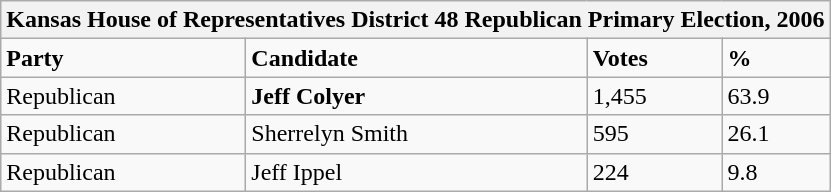<table class="wikitable">
<tr>
<th colspan="4">Kansas House of Representatives District 48 Republican Primary Election, 2006</th>
</tr>
<tr>
<td><strong>Party</strong></td>
<td><strong>Candidate</strong></td>
<td><strong>Votes</strong></td>
<td><strong>%</strong></td>
</tr>
<tr>
<td>Republican</td>
<td><strong>Jeff Colyer</strong></td>
<td>1,455</td>
<td>63.9</td>
</tr>
<tr>
<td>Republican</td>
<td>Sherrelyn Smith</td>
<td>595</td>
<td>26.1</td>
</tr>
<tr>
<td>Republican</td>
<td>Jeff Ippel</td>
<td>224</td>
<td>9.8</td>
</tr>
</table>
